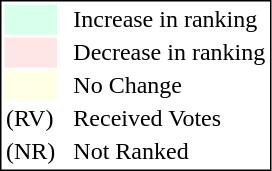<table style="border:1px solid black;">
<tr>
<td style="background:#D8FFEB; width:20px;"></td>
<td> </td>
<td>Increase in ranking</td>
</tr>
<tr>
<td style="background:#FFE6E6; width:20px;"></td>
<td> </td>
<td>Decrease in ranking</td>
</tr>
<tr>
<td style="background:#FFFFE6; width:20px;"></td>
<td> </td>
<td>No Change</td>
</tr>
<tr>
<td>(RV)</td>
<td> </td>
<td>Received Votes</td>
</tr>
<tr>
<td>(NR)</td>
<td> </td>
<td>Not Ranked</td>
</tr>
</table>
